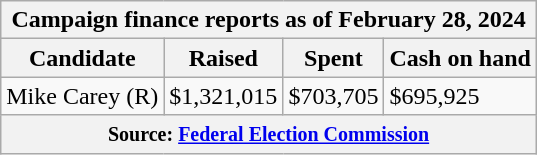<table class="wikitable sortable">
<tr>
<th colspan=4>Campaign finance reports as of February 28, 2024</th>
</tr>
<tr style="text-align:center;">
<th>Candidate</th>
<th>Raised</th>
<th>Spent</th>
<th>Cash on hand</th>
</tr>
<tr>
<td>Mike Carey (R)</td>
<td>$1,321,015</td>
<td>$703,705</td>
<td>$695,925</td>
</tr>
<tr>
<th colspan="4"><small>Source: <a href='#'>Federal Election Commission</a></small></th>
</tr>
</table>
